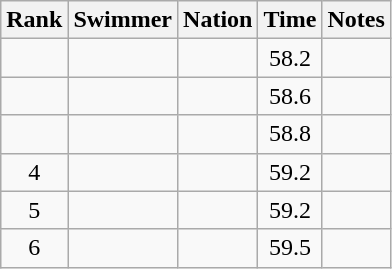<table class="wikitable sortable" style="text-align:center">
<tr>
<th>Rank</th>
<th>Swimmer</th>
<th>Nation</th>
<th>Time</th>
<th>Notes</th>
</tr>
<tr>
<td></td>
<td align=left></td>
<td align=left></td>
<td>58.2</td>
<td></td>
</tr>
<tr>
<td></td>
<td align=left></td>
<td align=left></td>
<td>58.6</td>
<td></td>
</tr>
<tr>
<td></td>
<td align=left></td>
<td align=left></td>
<td>58.8</td>
<td></td>
</tr>
<tr>
<td>4</td>
<td align=left></td>
<td align=left></td>
<td>59.2</td>
<td></td>
</tr>
<tr>
<td>5</td>
<td align=left></td>
<td align=left></td>
<td>59.2</td>
<td></td>
</tr>
<tr>
<td>6</td>
<td align=left></td>
<td align=left></td>
<td>59.5</td>
<td></td>
</tr>
</table>
